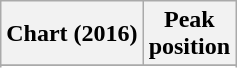<table class="wikitable sortable plainrowheaders" style="text-align:center">
<tr>
<th scope="col">Chart (2016)</th>
<th scope="col">Peak<br> position</th>
</tr>
<tr>
</tr>
<tr>
</tr>
<tr>
</tr>
</table>
